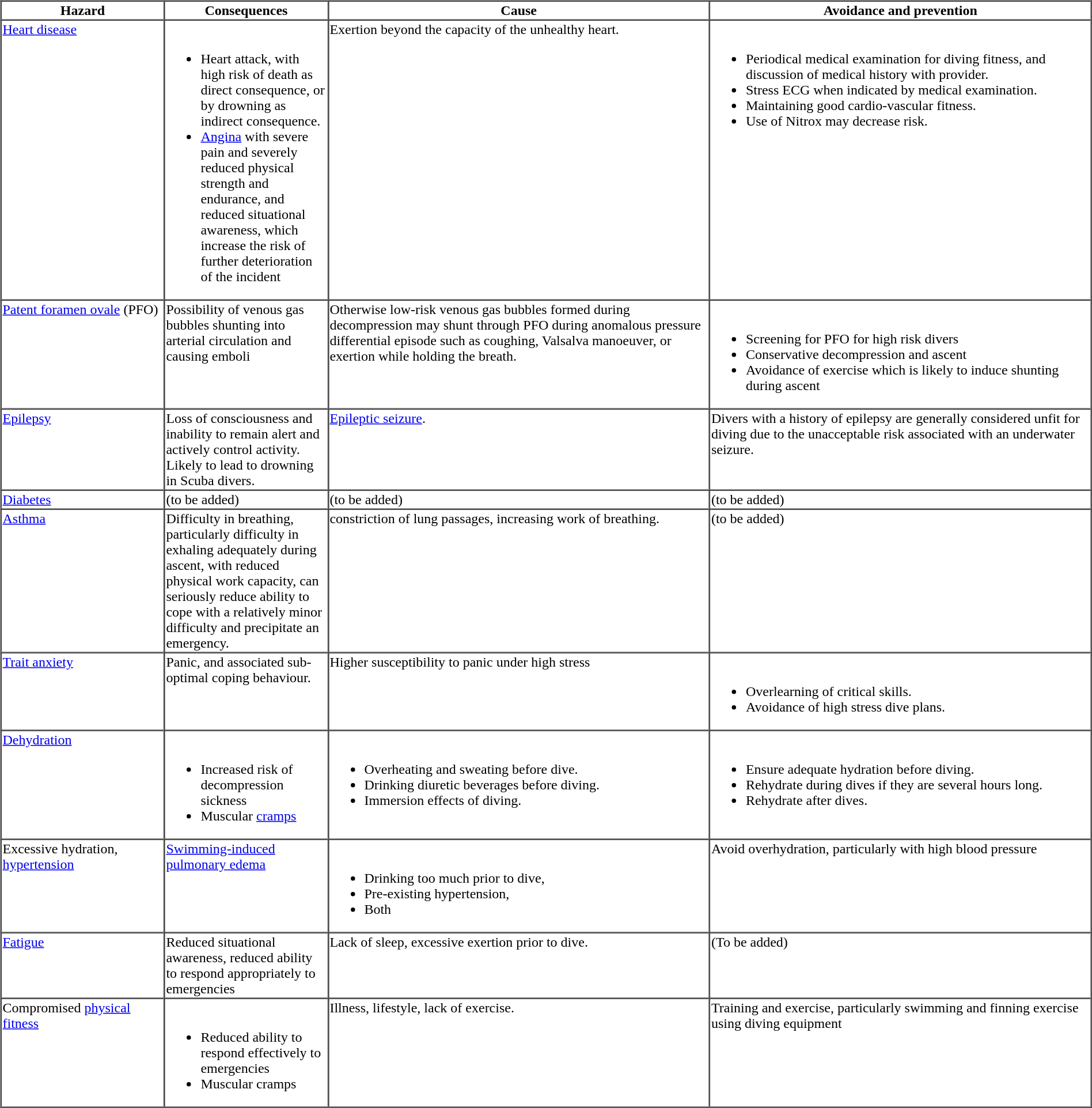<table cellspacing="0" border="1" bgcolor="white">
<tr>
<th scope="col" width="15%">Hazard</th>
<th scope="col" width="15%">Consequences</th>
<th scope="col" width="35%">Cause</th>
<th scope="col" width="35%">Avoidance and prevention</th>
</tr>
<tr valign="top">
<td><a href='#'>Heart disease</a></td>
<td><br><ul><li>Heart attack, with high risk of death as direct consequence, or by drowning as indirect consequence.</li><li><a href='#'>Angina</a> with severe pain and severely reduced physical strength and endurance, and reduced situational awareness, which increase the risk of further deterioration of the incident</li></ul></td>
<td>Exertion beyond the capacity of the unhealthy heart.</td>
<td><br><ul><li>Periodical medical examination for diving fitness, and discussion of medical history with provider.</li><li>Stress ECG when indicated by medical examination.</li><li>Maintaining good cardio-vascular fitness.</li><li>Use of Nitrox may decrease risk.</li></ul></td>
</tr>
<tr valign="top">
<td><a href='#'>Patent foramen ovale</a> (PFO)</td>
<td>Possibility of venous gas bubbles shunting into arterial circulation and causing emboli</td>
<td>Otherwise low-risk venous gas bubbles formed during decompression may shunt through PFO during anomalous pressure differential episode such as coughing, Valsalva manoeuver, or exertion while holding the breath.</td>
<td><br><ul><li>Screening for PFO for high risk divers</li><li>Conservative decompression and ascent</li><li>Avoidance of exercise which is likely to induce shunting during ascent</li></ul></td>
</tr>
<tr valign="top">
<td><a href='#'>Epilepsy</a></td>
<td>Loss of consciousness and inability to remain alert and actively control activity. Likely to lead to drowning in Scuba divers.</td>
<td><a href='#'>Epileptic seizure</a>.</td>
<td>Divers with a history of epilepsy are generally considered unfit for diving due to the unacceptable risk associated with an underwater seizure.</td>
</tr>
<tr valign="top">
<td><a href='#'>Diabetes</a></td>
<td>(to be added)</td>
<td>(to be added)</td>
<td>(to be added)</td>
</tr>
<tr valign="top">
<td><a href='#'>Asthma</a></td>
<td>Difficulty in breathing, particularly difficulty in exhaling adequately during ascent, with reduced physical work capacity, can seriously reduce ability to cope with a relatively minor difficulty and precipitate an emergency.</td>
<td>constriction of lung passages, increasing work of breathing.</td>
<td>(to be added)</td>
</tr>
<tr valign="top">
<td><a href='#'>Trait anxiety</a></td>
<td>Panic, and associated sub-optimal coping behaviour.</td>
<td>Higher susceptibility to panic under high stress</td>
<td><br><ul><li>Overlearning of critical skills.</li><li>Avoidance of high stress dive plans.</li></ul></td>
</tr>
<tr valign="top">
<td><a href='#'>Dehydration</a></td>
<td><br><ul><li>Increased risk of decompression sickness</li><li>Muscular <a href='#'>cramps</a></li></ul></td>
<td><br><ul><li>Overheating and sweating before dive.</li><li>Drinking diuretic beverages before diving.</li><li>Immersion effects of diving.</li></ul></td>
<td><br><ul><li>Ensure adequate hydration before diving.</li><li>Rehydrate during dives if they are several hours long.</li><li>Rehydrate after dives.</li></ul></td>
</tr>
<tr valign="top">
<td>Excessive hydration, <a href='#'>hypertension</a></td>
<td><a href='#'>Swimming-induced pulmonary edema</a></td>
<td><br><ul><li>Drinking too much prior to dive,</li><li>Pre-existing hypertension,</li><li>Both</li></ul></td>
<td>Avoid overhydration, particularly with high blood pressure</td>
</tr>
<tr valign="top">
<td><a href='#'>Fatigue</a></td>
<td>Reduced situational awareness, reduced ability to respond appropriately to emergencies</td>
<td>Lack of sleep, excessive exertion prior to dive.</td>
<td>(To be added)</td>
</tr>
<tr valign="top">
<td>Compromised <a href='#'>physical fitness</a></td>
<td><br><ul><li>Reduced ability to respond effectively to emergencies</li><li>Muscular cramps</li></ul></td>
<td>Illness, lifestyle, lack of exercise.</td>
<td>Training and exercise, particularly swimming and finning exercise using diving equipment</td>
</tr>
</table>
